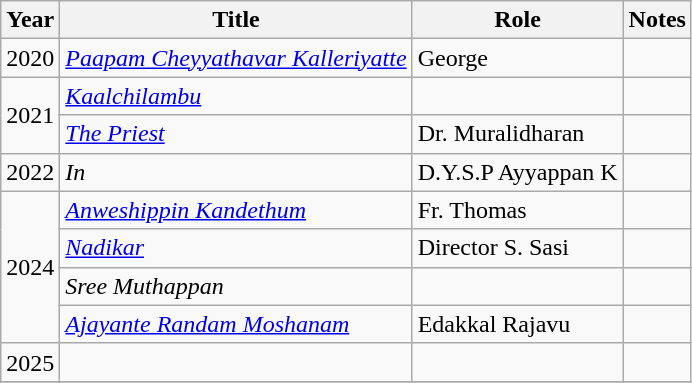<table class="wikitable sortable">
<tr>
<th>Year</th>
<th>Title</th>
<th>Role</th>
<th class="unsortable">Notes</th>
</tr>
<tr>
<td>2020</td>
<td><em><a href='#'>Paapam Cheyyathavar Kalleriyatte</a></em></td>
<td>George</td>
<td></td>
</tr>
<tr>
<td rowspan=2>2021</td>
<td><em><a href='#'>Kaalchilambu</a></em></td>
<td></td>
<td></td>
</tr>
<tr>
<td><em><a href='#'>The Priest</a></em></td>
<td>Dr. Muralidharan</td>
<td></td>
</tr>
<tr>
<td>2022</td>
<td><em>In</em></td>
<td>D.Y.S.P Ayyappan K</td>
<td></td>
</tr>
<tr>
<td rowspan=4>2024</td>
<td><em><a href='#'>Anweshippin Kandethum</a></em></td>
<td>Fr. Thomas</td>
<td></td>
</tr>
<tr>
<td><em><a href='#'>Nadikar</a></em></td>
<td>Director S. Sasi</td>
<td></td>
</tr>
<tr>
<td><em>Sree Muthappan</em></td>
<td></td>
<td></td>
</tr>
<tr>
<td><em><a href='#'>Ajayante Randam Moshanam</a></em></td>
<td>Edakkal Rajavu</td>
<td></td>
</tr>
<tr>
<td>2025</td>
<td></td>
<td></td>
<td></td>
</tr>
<tr>
</tr>
</table>
